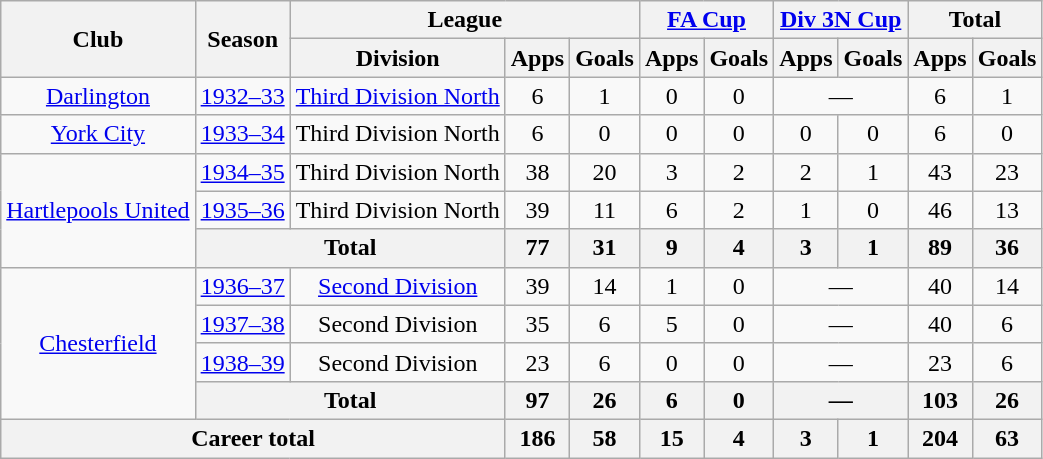<table class=wikitable style="text-align:center">
<tr>
<th rowspan=2>Club</th>
<th rowspan=2>Season</th>
<th colspan=3>League</th>
<th colspan=2><a href='#'>FA Cup</a></th>
<th colspan=2><a href='#'>Div 3N Cup</a></th>
<th colspan=2>Total</th>
</tr>
<tr>
<th scope=col>Division</th>
<th scope=col>Apps</th>
<th scope=col>Goals</th>
<th scope=col>Apps</th>
<th scope=col>Goals</th>
<th scope=col>Apps</th>
<th scope=col>Goals</th>
<th scope=col>Apps</th>
<th scope=col>Goals</th>
</tr>
<tr>
<td><a href='#'>Darlington</a></td>
<td><a href='#'>1932–33</a></td>
<td><a href='#'>Third Division North</a></td>
<td>6</td>
<td>1</td>
<td>0</td>
<td>0</td>
<td colspan=2>—</td>
<td>6</td>
<td>1</td>
</tr>
<tr>
<td><a href='#'>York City</a></td>
<td><a href='#'>1933–34</a></td>
<td>Third Division North</td>
<td>6</td>
<td>0</td>
<td>0</td>
<td>0</td>
<td>0</td>
<td>0</td>
<td>6</td>
<td>0</td>
</tr>
<tr>
<td rowspan=3><a href='#'>Hartlepools United</a></td>
<td><a href='#'>1934–35</a></td>
<td>Third Division North</td>
<td>38</td>
<td>20</td>
<td>3</td>
<td>2</td>
<td>2</td>
<td>1</td>
<td>43</td>
<td>23</td>
</tr>
<tr>
<td><a href='#'>1935–36</a></td>
<td>Third Division North</td>
<td>39</td>
<td>11</td>
<td>6</td>
<td>2</td>
<td>1</td>
<td>0</td>
<td>46</td>
<td>13</td>
</tr>
<tr>
<th colspan=2>Total</th>
<th>77</th>
<th>31</th>
<th>9</th>
<th>4</th>
<th>3</th>
<th>1</th>
<th>89</th>
<th>36</th>
</tr>
<tr>
<td rowspan=4><a href='#'>Chesterfield</a></td>
<td><a href='#'>1936–37</a></td>
<td><a href='#'>Second Division</a></td>
<td>39</td>
<td>14</td>
<td>1</td>
<td>0</td>
<td colspan=2>—</td>
<td>40</td>
<td>14</td>
</tr>
<tr>
<td><a href='#'>1937–38</a></td>
<td>Second Division</td>
<td>35</td>
<td>6</td>
<td>5</td>
<td>0</td>
<td colspan=2>—</td>
<td>40</td>
<td>6</td>
</tr>
<tr>
<td><a href='#'>1938–39</a></td>
<td>Second Division</td>
<td>23</td>
<td>6</td>
<td>0</td>
<td>0</td>
<td colspan=2>—</td>
<td>23</td>
<td>6</td>
</tr>
<tr>
<th colspan=2>Total</th>
<th>97</th>
<th>26</th>
<th>6</th>
<th>0</th>
<th colspan=2>—</th>
<th>103</th>
<th>26</th>
</tr>
<tr>
<th colspan=3>Career total</th>
<th>186</th>
<th>58</th>
<th>15</th>
<th>4</th>
<th>3</th>
<th>1</th>
<th>204</th>
<th>63</th>
</tr>
</table>
